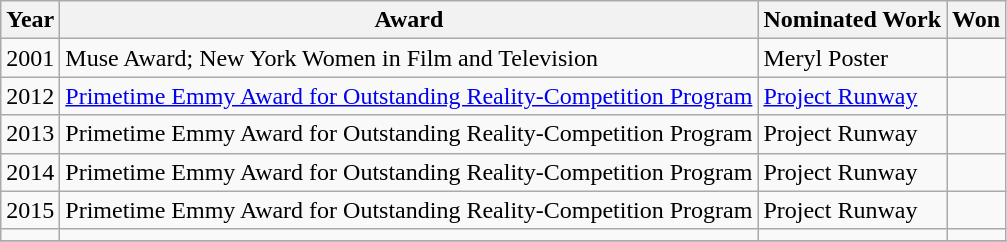<table class="wikitable">
<tr>
<th>Year</th>
<th>Award</th>
<th>Nominated Work</th>
<th>Won</th>
</tr>
<tr>
<td>2001</td>
<td>Muse Award; New York Women in Film and Television</td>
<td>Meryl Poster</td>
<td></td>
</tr>
<tr>
<td>2012</td>
<td><a href='#'>Primetime Emmy Award for Outstanding Reality-Competition Program</a></td>
<td><a href='#'>Project Runway</a></td>
<td></td>
</tr>
<tr>
<td>2013</td>
<td>Primetime Emmy Award for Outstanding Reality-Competition Program</td>
<td>Project Runway</td>
<td></td>
</tr>
<tr>
<td>2014</td>
<td>Primetime Emmy Award for Outstanding Reality-Competition Program</td>
<td>Project Runway</td>
<td></td>
</tr>
<tr>
<td>2015</td>
<td>Primetime Emmy Award for Outstanding Reality-Competition Program</td>
<td>Project Runway</td>
<td></td>
</tr>
<tr>
<td></td>
<td></td>
<td></td>
<td></td>
</tr>
<tr>
</tr>
</table>
